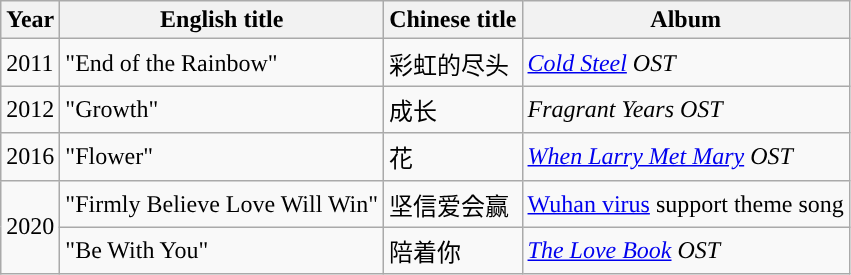<table class="wikitable sortable">
<tr>
<th>Year</th>
<th>English title</th>
<th>Chinese title</th>
<th>Album</th>
</tr>
<tr>
<td>2011</td>
<td>"End of the Rainbow"</td>
<td>彩虹的尽头</td>
<td><em><a href='#'>Cold Steel</a> OST </em></td>
</tr>
<tr>
<td>2012</td>
<td>"Growth"</td>
<td>成长</td>
<td><em>Fragrant Years OST </em></td>
</tr>
<tr>
<td>2016</td>
<td>"Flower"</td>
<td>花</td>
<td><em><a href='#'>When Larry Met Mary</a> OST</em></td>
</tr>
<tr>
<td rowspan="2">2020</td>
<td>"Firmly Believe Love Will Win"</td>
<td>坚信爱会赢</td>
<td><a href='#'>Wuhan virus</a> support theme song</td>
</tr>
<tr>
<td>"Be With You"</td>
<td>陪着你</td>
<td><em><a href='#'>The Love Book</a> OST</em></td>
</tr>
</table>
